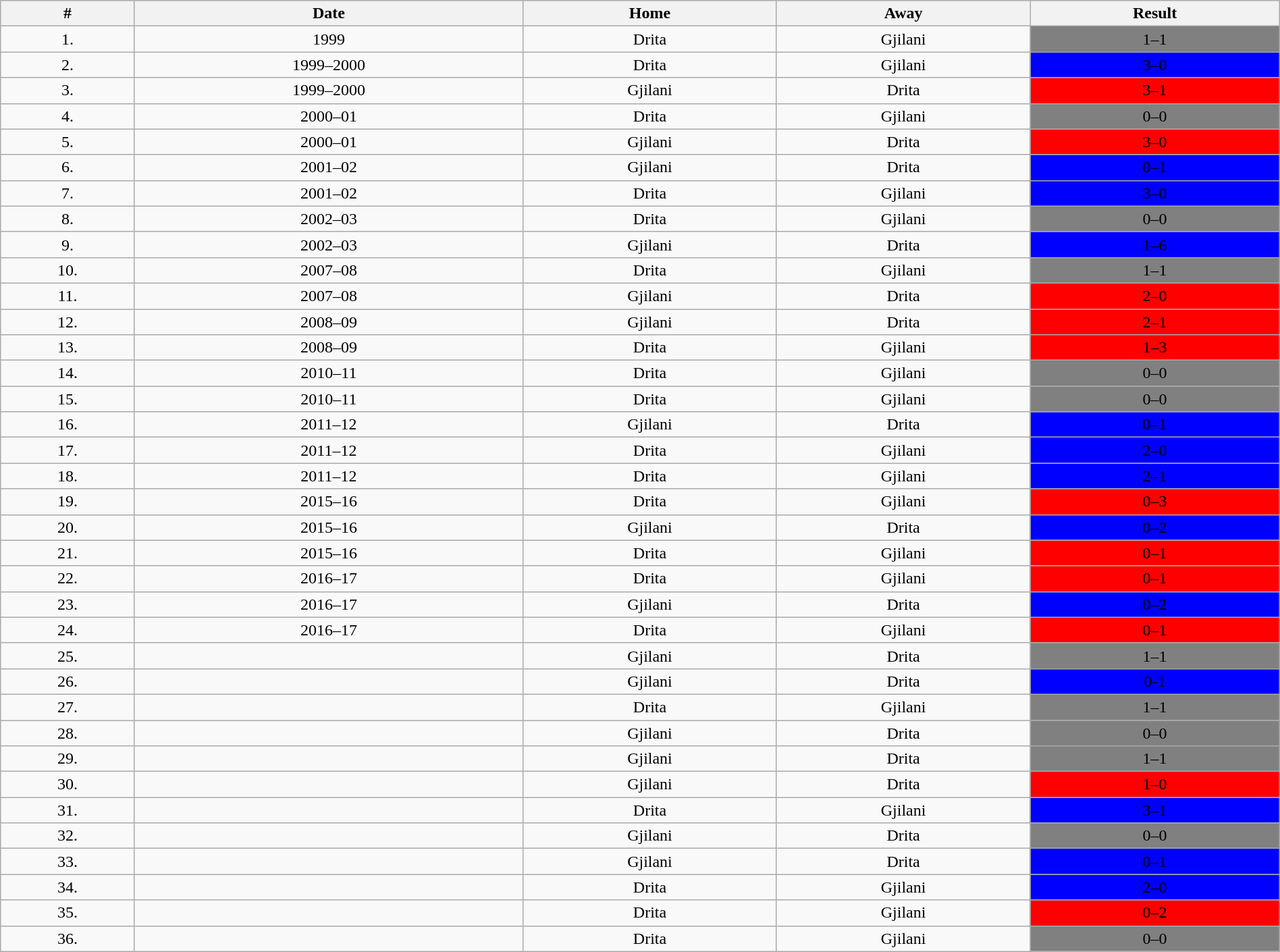<table class="wikitable" width=100% style="text-align: center;font-size:100%;">
<tr>
<th>#</th>
<th>Date</th>
<th>Home</th>
<th>Away</th>
<th>Result</th>
</tr>
<tr>
<td>1.</td>
<td>1999</td>
<td>Drita</td>
<td>Gjilani</td>
<td bgcolor=808080>1–1</td>
</tr>
<tr>
<td>2.</td>
<td>1999–2000</td>
<td>Drita</td>
<td>Gjilani</td>
<td bgcolor=0000FF>3–0</td>
</tr>
<tr>
<td>3.</td>
<td>1999–2000</td>
<td>Gjilani</td>
<td>Drita</td>
<td bgcolor=FF0000>3–1</td>
</tr>
<tr>
<td>4.</td>
<td>2000–01</td>
<td>Drita</td>
<td>Gjilani</td>
<td bgcolor=808080>0–0</td>
</tr>
<tr>
<td>5.</td>
<td>2000–01</td>
<td>Gjilani</td>
<td>Drita</td>
<td bgcolor=FF0000>3–0</td>
</tr>
<tr>
<td>6.</td>
<td>2001–02</td>
<td>Gjilani</td>
<td>Drita</td>
<td bgcolor=0000FF>0–1</td>
</tr>
<tr>
<td>7.</td>
<td>2001–02</td>
<td>Drita</td>
<td>Gjilani</td>
<td bgcolor=0000FF>3–0</td>
</tr>
<tr>
<td>8.</td>
<td>2002–03</td>
<td>Drita</td>
<td>Gjilani</td>
<td bgcolor=808080>0–0</td>
</tr>
<tr>
<td>9.</td>
<td>2002–03</td>
<td>Gjilani</td>
<td>Drita</td>
<td bgcolor=0000FF>1–6</td>
</tr>
<tr>
<td>10.</td>
<td>2007–08</td>
<td>Drita</td>
<td>Gjilani</td>
<td bgcolor=808080>1–1</td>
</tr>
<tr>
<td>11.</td>
<td>2007–08</td>
<td>Gjilani</td>
<td>Drita</td>
<td bgcolor=FF0000>2–0</td>
</tr>
<tr>
<td>12.</td>
<td>2008–09</td>
<td>Gjilani</td>
<td>Drita</td>
<td bgcolor=FF0000>2–1</td>
</tr>
<tr>
<td>13.</td>
<td>2008–09</td>
<td>Drita</td>
<td>Gjilani</td>
<td bgcolor=FF0000>1–3</td>
</tr>
<tr>
<td>14.</td>
<td>2010–11</td>
<td>Drita</td>
<td>Gjilani</td>
<td bgcolor=808080>0–0</td>
</tr>
<tr>
<td>15.</td>
<td>2010–11</td>
<td>Drita</td>
<td>Gjilani</td>
<td bgcolor=808080>0–0</td>
</tr>
<tr>
<td>16.</td>
<td>2011–12</td>
<td>Gjilani</td>
<td>Drita</td>
<td bgcolor=0000FF>0–1</td>
</tr>
<tr>
<td>17.</td>
<td>2011–12</td>
<td>Drita</td>
<td>Gjilani</td>
<td bgcolor=0000FF>2–0</td>
</tr>
<tr>
<td>18.</td>
<td>2011–12</td>
<td>Drita</td>
<td>Gjilani</td>
<td bgcolor=0000FF>2–1</td>
</tr>
<tr>
<td>19.</td>
<td>2015–16</td>
<td>Drita</td>
<td>Gjilani</td>
<td bgcolor=FF0000>0–3</td>
</tr>
<tr>
<td>20.</td>
<td>2015–16</td>
<td>Gjilani</td>
<td>Drita</td>
<td bgcolor=0000FF>0–2</td>
</tr>
<tr>
<td>21.</td>
<td>2015–16</td>
<td>Drita</td>
<td>Gjilani</td>
<td bgcolor=FF0000>0–1</td>
</tr>
<tr>
<td>22.</td>
<td>2016–17</td>
<td>Drita</td>
<td>Gjilani</td>
<td bgcolor=FF0000>0–1</td>
</tr>
<tr>
<td>23.</td>
<td>2016–17</td>
<td>Gjilani</td>
<td>Drita</td>
<td bgcolor=0000FF>0–2</td>
</tr>
<tr>
<td>24.</td>
<td>2016–17</td>
<td>Drita</td>
<td>Gjilani</td>
<td bgcolor=FF0000>0–1</td>
</tr>
<tr>
<td>25.</td>
<td></td>
<td>Gjilani</td>
<td>Drita</td>
<td bgcolor=808080>1–1</td>
</tr>
<tr>
<td>26.</td>
<td></td>
<td>Gjilani</td>
<td>Drita</td>
<td bgcolor=0000FF>0-1</td>
</tr>
<tr>
<td>27.</td>
<td></td>
<td>Drita</td>
<td>Gjilani</td>
<td bgcolor=808080>1–1</td>
</tr>
<tr>
<td>28.</td>
<td></td>
<td>Gjilani</td>
<td>Drita</td>
<td bgcolor=808080>0–0</td>
</tr>
<tr>
<td>29.</td>
<td></td>
<td>Gjilani</td>
<td>Drita</td>
<td bgcolor=808080>1–1</td>
</tr>
<tr>
<td>30.</td>
<td></td>
<td>Gjilani</td>
<td>Drita</td>
<td bgcolor=FF0000>1–0</td>
</tr>
<tr>
<td>31.</td>
<td></td>
<td>Drita</td>
<td>Gjilani</td>
<td bgcolor=0000FF>3–1</td>
</tr>
<tr>
<td>32.</td>
<td></td>
<td>Gjilani</td>
<td>Drita</td>
<td bgcolor=808080>0–0</td>
</tr>
<tr>
<td>33.</td>
<td></td>
<td>Gjilani</td>
<td>Drita</td>
<td bgcolor=0000FF>0–1</td>
</tr>
<tr>
<td>34.</td>
<td></td>
<td>Drita</td>
<td>Gjilani</td>
<td bgcolor=0000FF>2–0</td>
</tr>
<tr>
<td>35.</td>
<td></td>
<td>Drita</td>
<td>Gjilani</td>
<td bgcolor=FF0000>0–2</td>
</tr>
<tr>
<td>36.</td>
<td></td>
<td>Drita</td>
<td>Gjilani</td>
<td bgcolor=808080>0–0</td>
</tr>
</table>
